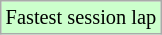<table class="wikitable sortable" style="font-size: 85%;">
<tr style="background:#ccffcc;">
<td>Fastest session lap</td>
</tr>
</table>
